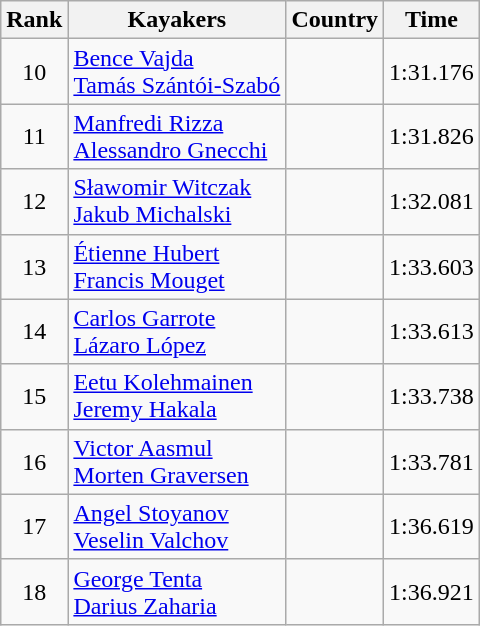<table class="wikitable" style="text-align:center">
<tr>
<th>Rank</th>
<th>Kayakers</th>
<th>Country</th>
<th>Time</th>
</tr>
<tr>
<td>10</td>
<td align=left><a href='#'>Bence Vajda</a><br><a href='#'>Tamás Szántói-Szabó</a></td>
<td align=left></td>
<td>1:31.176</td>
</tr>
<tr>
<td>11</td>
<td align=left><a href='#'>Manfredi Rizza</a><br><a href='#'>Alessandro Gnecchi</a></td>
<td align=left></td>
<td>1:31.826</td>
</tr>
<tr>
<td>12</td>
<td align=left><a href='#'>Sławomir Witczak</a><br><a href='#'>Jakub Michalski</a></td>
<td align=left></td>
<td>1:32.081</td>
</tr>
<tr>
<td>13</td>
<td align=left><a href='#'>Étienne Hubert</a><br><a href='#'>Francis Mouget</a></td>
<td align=left></td>
<td>1:33.603</td>
</tr>
<tr>
<td>14</td>
<td align=left><a href='#'>Carlos Garrote</a><br><a href='#'>Lázaro López</a></td>
<td align=left></td>
<td>1:33.613</td>
</tr>
<tr>
<td>15</td>
<td align=left><a href='#'>Eetu Kolehmainen</a><br><a href='#'>Jeremy Hakala</a></td>
<td align=left></td>
<td>1:33.738</td>
</tr>
<tr>
<td>16</td>
<td align=left><a href='#'>Victor Aasmul</a><br><a href='#'>Morten Graversen</a></td>
<td align=left></td>
<td>1:33.781</td>
</tr>
<tr>
<td>17</td>
<td align=left><a href='#'>Angel Stoyanov</a><br><a href='#'>Veselin Valchov</a></td>
<td align=left></td>
<td>1:36.619</td>
</tr>
<tr>
<td>18</td>
<td align=left><a href='#'>George Tenta</a><br><a href='#'>Darius Zaharia</a></td>
<td align=left></td>
<td>1:36.921</td>
</tr>
</table>
